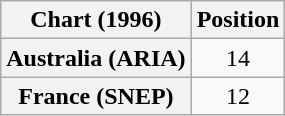<table class="wikitable plainrowheaders" style="text-align:center">
<tr>
<th>Chart (1996)</th>
<th>Position</th>
</tr>
<tr>
<th scope="row">Australia (ARIA)</th>
<td>14</td>
</tr>
<tr>
<th scope="row">France (SNEP)</th>
<td>12</td>
</tr>
</table>
